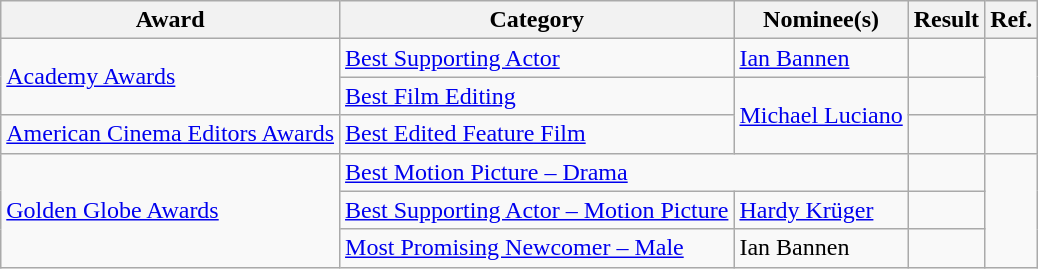<table class="wikitable plainrowheaders">
<tr>
<th>Award</th>
<th>Category</th>
<th>Nominee(s)</th>
<th>Result</th>
<th>Ref.</th>
</tr>
<tr>
<td rowspan="2"><a href='#'>Academy Awards</a></td>
<td><a href='#'>Best Supporting Actor</a></td>
<td><a href='#'>Ian Bannen</a></td>
<td></td>
<td align="center" rowspan="2"></td>
</tr>
<tr>
<td><a href='#'>Best Film Editing</a></td>
<td rowspan="2"><a href='#'>Michael Luciano</a></td>
<td></td>
</tr>
<tr>
<td><a href='#'>American Cinema Editors Awards</a></td>
<td><a href='#'>Best Edited Feature Film</a></td>
<td></td>
<td align="center"></td>
</tr>
<tr>
<td rowspan="3"><a href='#'>Golden Globe Awards</a></td>
<td colspan="2"><a href='#'>Best Motion Picture – Drama</a></td>
<td></td>
<td align="center" rowspan="3"></td>
</tr>
<tr>
<td><a href='#'>Best Supporting Actor – Motion Picture</a></td>
<td><a href='#'>Hardy Krüger</a></td>
<td></td>
</tr>
<tr>
<td><a href='#'>Most Promising Newcomer – Male</a></td>
<td>Ian Bannen</td>
<td></td>
</tr>
</table>
